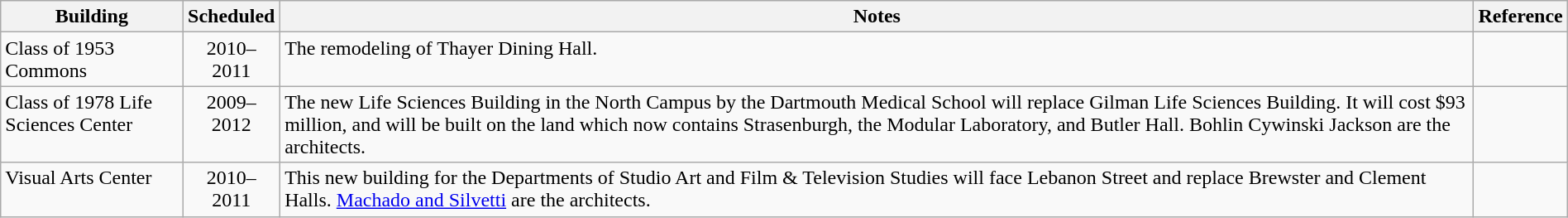<table class="wikitable sortable" style="width:100%">
<tr>
<th width="*">Building</th>
<th width="*">Scheduled</th>
<th width="*" class="unsortable">Notes</th>
<th width="*" class="unsortable">Reference</th>
</tr>
<tr valign="top">
<td>Class of 1953 Commons</td>
<td align="center">2010–2011</td>
<td>The remodeling of Thayer Dining Hall.</td>
<td align="center"></td>
</tr>
<tr valign="top">
<td>Class of 1978 Life Sciences Center</td>
<td align="center">2009–2012</td>
<td>The new Life Sciences Building in the North Campus by the Dartmouth Medical School will replace Gilman Life Sciences Building. It will cost $93 million, and will be built on the land which now contains Strasenburgh, the Modular Laboratory, and Butler Hall.  Bohlin Cywinski Jackson are the architects.</td>
<td align="center"></td>
</tr>
<tr valign="top">
<td>Visual Arts Center</td>
<td align="center">2010–2011</td>
<td>This new building for the Departments of Studio Art and Film & Television Studies will face Lebanon Street and replace Brewster and Clement Halls. <a href='#'>Machado and Silvetti</a> are the architects.</td>
<td align="center"></td>
</tr>
</table>
